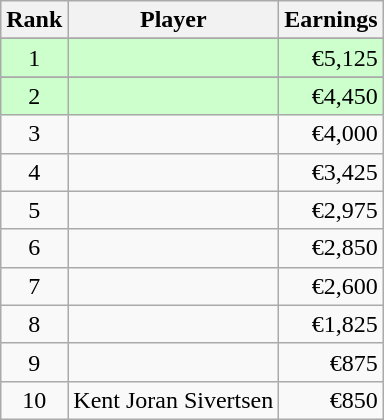<table class="wikitable" style="float:right; text-align:right; margin-left:1em">
<tr>
<th>Rank</th>
<th>Player</th>
<th>Earnings</th>
</tr>
<tr>
</tr>
<tr style="background-color:#ccffcc">
<td align=center>1</td>
<td style="text-align:left"></td>
<td>€5,125</td>
</tr>
<tr>
</tr>
<tr style="background-color:#ccffcc">
<td align=center>2</td>
<td style="text-align:left"></td>
<td>€4,450</td>
</tr>
<tr>
<td align=center>3</td>
<td style="text-align:left"></td>
<td>€4,000</td>
</tr>
<tr>
<td align=center>4</td>
<td style="text-align:left"></td>
<td>€3,425</td>
</tr>
<tr>
<td align=center>5</td>
<td style="text-align:left"></td>
<td>€2,975</td>
</tr>
<tr>
<td align=center>6</td>
<td style="text-align:left"></td>
<td>€2,850</td>
</tr>
<tr>
<td align=center>7</td>
<td style="text-align:left"></td>
<td>€2,600</td>
</tr>
<tr>
<td align=center>8</td>
<td style="text-align:left"></td>
<td>€1,825</td>
</tr>
<tr>
<td align=center>9</td>
<td style="text-align:left"></td>
<td>€875</td>
</tr>
<tr>
<td align=center>10</td>
<td style="text-align:left"> Kent Joran Sivertsen</td>
<td>€850</td>
</tr>
</table>
